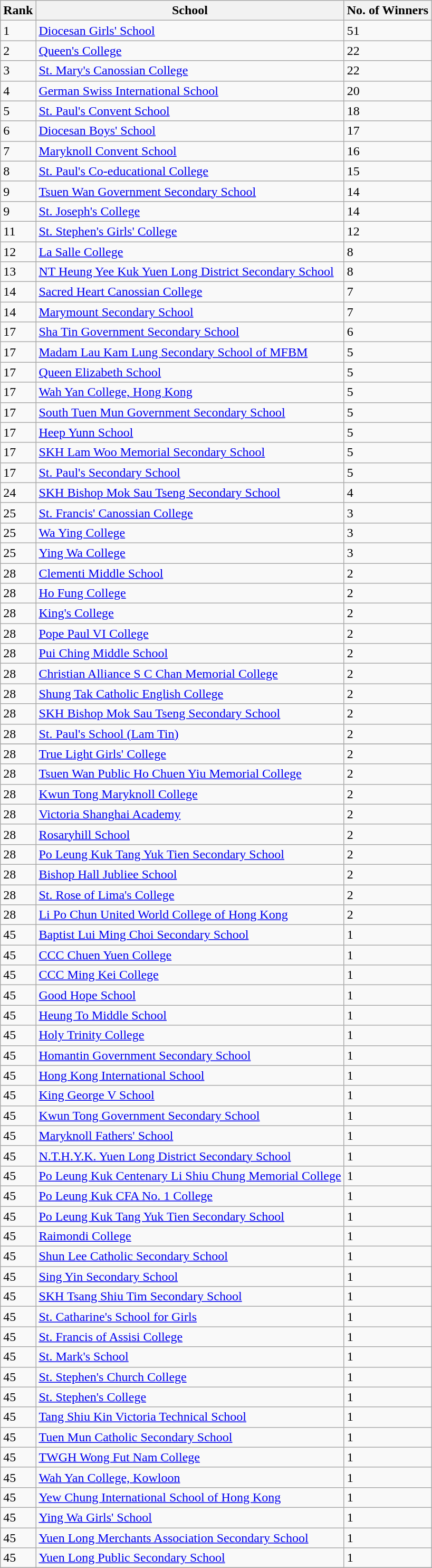<table class="wikitable">
<tr>
<th>Rank</th>
<th>School</th>
<th>No. of Winners</th>
</tr>
<tr>
<td>1</td>
<td><a href='#'>Diocesan Girls' School</a></td>
<td>51</td>
</tr>
<tr>
<td>2</td>
<td><a href='#'>Queen's College</a></td>
<td>22</td>
</tr>
<tr>
<td>3</td>
<td><a href='#'>St. Mary's Canossian College</a></td>
<td>22</td>
</tr>
<tr>
<td>4</td>
<td><a href='#'>German Swiss International School</a></td>
<td>20</td>
</tr>
<tr>
<td>5</td>
<td><a href='#'>St. Paul's Convent School</a></td>
<td>18</td>
</tr>
<tr>
<td>6</td>
<td><a href='#'>Diocesan Boys' School</a></td>
<td>17</td>
</tr>
<tr>
<td>7</td>
<td><a href='#'>Maryknoll Convent School</a></td>
<td>16</td>
</tr>
<tr>
<td>8</td>
<td><a href='#'>St. Paul's Co-educational College</a></td>
<td>15</td>
</tr>
<tr>
<td>9</td>
<td><a href='#'>Tsuen Wan Government Secondary School</a></td>
<td>14</td>
</tr>
<tr>
<td>9</td>
<td><a href='#'>St. Joseph's College</a></td>
<td>14</td>
</tr>
<tr>
<td>11</td>
<td><a href='#'>St. Stephen's Girls' College</a></td>
<td>12</td>
</tr>
<tr>
<td>12</td>
<td><a href='#'>La Salle College</a></td>
<td>8</td>
</tr>
<tr>
<td>13</td>
<td><a href='#'>NT Heung Yee Kuk Yuen Long District Secondary School</a></td>
<td>8</td>
</tr>
<tr>
<td>14</td>
<td><a href='#'>Sacred Heart Canossian College</a></td>
<td>7</td>
</tr>
<tr>
<td>14</td>
<td><a href='#'>Marymount Secondary School</a></td>
<td>7</td>
</tr>
<tr>
<td>17</td>
<td><a href='#'>Sha Tin Government Secondary School</a></td>
<td>6</td>
</tr>
<tr>
<td>17</td>
<td><a href='#'>Madam Lau Kam Lung Secondary School of MFBM</a></td>
<td>5</td>
</tr>
<tr>
<td>17</td>
<td><a href='#'>Queen Elizabeth School</a></td>
<td>5</td>
</tr>
<tr>
<td>17</td>
<td><a href='#'>Wah Yan College, Hong Kong</a></td>
<td>5</td>
</tr>
<tr>
<td>17</td>
<td><a href='#'>South Tuen Mun Government Secondary School</a></td>
<td>5</td>
</tr>
<tr>
<td>17</td>
<td><a href='#'>Heep Yunn School</a></td>
<td>5</td>
</tr>
<tr>
<td>17</td>
<td><a href='#'>SKH Lam Woo Memorial Secondary School</a></td>
<td>5</td>
</tr>
<tr>
<td>17</td>
<td><a href='#'>St. Paul's Secondary School</a></td>
<td>5</td>
</tr>
<tr>
<td>24</td>
<td><a href='#'>SKH Bishop Mok Sau Tseng Secondary School</a></td>
<td>4</td>
</tr>
<tr>
<td>25</td>
<td><a href='#'>St. Francis' Canossian College</a></td>
<td>3</td>
</tr>
<tr>
<td>25</td>
<td><a href='#'>Wa Ying College</a></td>
<td>3</td>
</tr>
<tr>
<td>25</td>
<td><a href='#'>Ying Wa College</a></td>
<td>3</td>
</tr>
<tr>
<td>28</td>
<td><a href='#'>Clementi Middle School</a></td>
<td>2</td>
</tr>
<tr>
<td>28</td>
<td><a href='#'>Ho Fung College</a></td>
<td>2</td>
</tr>
<tr>
<td>28</td>
<td><a href='#'>King's College</a></td>
<td>2</td>
</tr>
<tr>
<td>28</td>
<td><a href='#'>Pope Paul VI College</a></td>
<td>2</td>
</tr>
<tr>
<td>28</td>
<td><a href='#'>Pui Ching Middle School</a></td>
<td>2</td>
</tr>
<tr>
<td>28</td>
<td><a href='#'>Christian Alliance S C Chan Memorial College</a></td>
<td>2</td>
</tr>
<tr>
<td>28</td>
<td><a href='#'>Shung Tak Catholic English College</a></td>
<td>2</td>
</tr>
<tr>
<td>28</td>
<td><a href='#'>SKH Bishop Mok Sau Tseng Secondary School</a></td>
<td>2</td>
</tr>
<tr>
<td>28</td>
<td><a href='#'>St. Paul's School (Lam Tin)</a></td>
<td>2</td>
</tr>
<tr>
</tr>
<tr>
<td>28</td>
<td><a href='#'>True Light Girls' College</a></td>
<td>2</td>
</tr>
<tr>
<td>28</td>
<td><a href='#'>Tsuen Wan Public Ho Chuen Yiu Memorial College</a></td>
<td>2</td>
</tr>
<tr>
<td>28</td>
<td><a href='#'>Kwun Tong Maryknoll College</a></td>
<td>2</td>
</tr>
<tr>
<td>28</td>
<td><a href='#'>Victoria Shanghai Academy</a></td>
<td>2</td>
</tr>
<tr>
<td>28</td>
<td><a href='#'>Rosaryhill School</a></td>
<td>2</td>
</tr>
<tr>
<td>28</td>
<td><a href='#'>Po Leung Kuk Tang Yuk Tien Secondary School</a></td>
<td>2</td>
</tr>
<tr>
<td>28</td>
<td><a href='#'>Bishop Hall Jubliee School</a></td>
<td>2</td>
</tr>
<tr>
<td>28</td>
<td><a href='#'>St. Rose of Lima's College</a></td>
<td>2</td>
</tr>
<tr>
<td>28</td>
<td><a href='#'>Li Po Chun United World College of Hong Kong</a></td>
<td>2</td>
</tr>
<tr>
<td>45</td>
<td><a href='#'>Baptist Lui Ming Choi Secondary School</a></td>
<td>1</td>
</tr>
<tr>
<td>45</td>
<td><a href='#'>CCC Chuen Yuen College</a></td>
<td>1</td>
</tr>
<tr>
<td>45</td>
<td><a href='#'>CCC Ming Kei College</a></td>
<td>1</td>
</tr>
<tr>
<td>45</td>
<td><a href='#'>Good Hope School</a></td>
<td>1</td>
</tr>
<tr>
<td>45</td>
<td><a href='#'>Heung To Middle School</a></td>
<td>1</td>
</tr>
<tr>
<td>45</td>
<td><a href='#'>Holy Trinity College</a></td>
<td>1</td>
</tr>
<tr>
<td>45</td>
<td><a href='#'>Homantin Government Secondary School</a></td>
<td>1</td>
</tr>
<tr>
<td>45</td>
<td><a href='#'>Hong Kong International School</a></td>
<td>1</td>
</tr>
<tr>
<td>45</td>
<td><a href='#'>King George V School</a></td>
<td>1</td>
</tr>
<tr>
<td>45</td>
<td><a href='#'>Kwun Tong Government Secondary School</a></td>
<td>1</td>
</tr>
<tr>
<td>45</td>
<td><a href='#'>Maryknoll Fathers' School</a></td>
<td>1</td>
</tr>
<tr>
<td>45</td>
<td><a href='#'>N.T.H.Y.K. Yuen Long District Secondary School</a></td>
<td>1</td>
</tr>
<tr>
<td>45</td>
<td><a href='#'>Po Leung Kuk Centenary Li Shiu Chung Memorial College</a></td>
<td>1</td>
</tr>
<tr>
<td>45</td>
<td><a href='#'>Po Leung Kuk CFA No. 1 College</a></td>
<td>1</td>
</tr>
<tr>
<td>45</td>
<td><a href='#'>Po Leung Kuk Tang Yuk Tien Secondary School</a></td>
<td>1</td>
</tr>
<tr>
<td>45</td>
<td><a href='#'>Raimondi College</a></td>
<td>1</td>
</tr>
<tr>
<td>45</td>
<td><a href='#'>Shun Lee Catholic Secondary School</a></td>
<td>1</td>
</tr>
<tr>
<td>45</td>
<td><a href='#'>Sing Yin Secondary School</a></td>
<td>1</td>
</tr>
<tr>
<td>45</td>
<td><a href='#'>SKH Tsang Shiu Tim Secondary School</a></td>
<td>1</td>
</tr>
<tr>
<td>45</td>
<td><a href='#'>St. Catharine's School for Girls</a></td>
<td>1</td>
</tr>
<tr>
<td>45</td>
<td><a href='#'>St. Francis of Assisi College</a></td>
<td>1</td>
</tr>
<tr>
<td>45</td>
<td><a href='#'>St. Mark's School</a></td>
<td>1</td>
</tr>
<tr>
<td>45</td>
<td><a href='#'>St. Stephen's Church College</a></td>
<td>1</td>
</tr>
<tr>
<td>45</td>
<td><a href='#'>St. Stephen's College</a></td>
<td>1</td>
</tr>
<tr>
<td>45</td>
<td><a href='#'>Tang Shiu Kin Victoria Technical School</a></td>
<td>1</td>
</tr>
<tr>
<td>45</td>
<td><a href='#'>Tuen Mun Catholic Secondary School</a></td>
<td>1</td>
</tr>
<tr>
<td>45</td>
<td><a href='#'>TWGH Wong Fut Nam College</a></td>
<td>1</td>
</tr>
<tr>
<td>45</td>
<td><a href='#'>Wah Yan College, Kowloon</a></td>
<td>1</td>
</tr>
<tr>
<td>45</td>
<td><a href='#'>Yew Chung International School of Hong Kong</a></td>
<td>1</td>
</tr>
<tr>
<td>45</td>
<td><a href='#'>Ying Wa Girls' School</a></td>
<td>1</td>
</tr>
<tr>
<td>45</td>
<td><a href='#'>Yuen Long Merchants Association Secondary School</a></td>
<td>1</td>
</tr>
<tr>
<td>45</td>
<td><a href='#'>Yuen Long Public Secondary School</a></td>
<td>1</td>
</tr>
<tr>
</tr>
</table>
